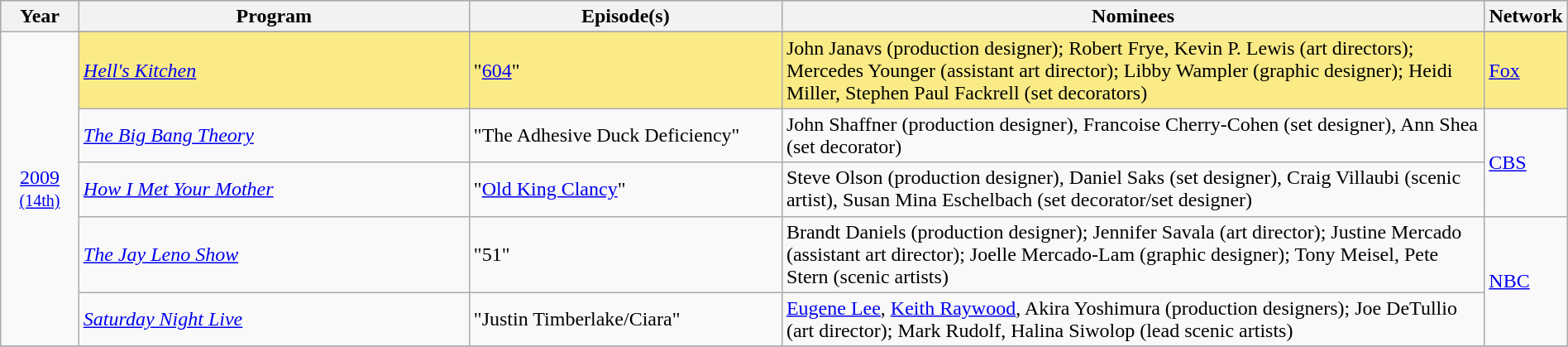<table class="wikitable" style="width:100%">
<tr style="background:#bebebe">
<th width="5%">Year</th>
<th width="25%">Program</th>
<th width="20%">Episode(s)</th>
<th width="45%">Nominees</th>
<th width="5%">Network</th>
</tr>
<tr>
<td rowspan=6 style="text-align:center"><a href='#'>2009</a><br><small><a href='#'>(14th)</a></small><br></td>
</tr>
<tr style="background:#FAEB86">
<td><em><a href='#'>Hell's Kitchen</a></em></td>
<td>"<a href='#'>604</a>"</td>
<td>John Janavs (production designer); Robert Frye, Kevin P. Lewis (art directors); Mercedes Younger (assistant art director); Libby Wampler (graphic designer); Heidi Miller, Stephen Paul Fackrell (set decorators)</td>
<td><a href='#'>Fox</a></td>
</tr>
<tr>
<td><em><a href='#'>The Big Bang Theory</a></em></td>
<td>"The Adhesive Duck Deficiency"</td>
<td>John Shaffner (production designer), Francoise Cherry-Cohen (set designer), Ann Shea (set decorator)</td>
<td rowspan="2"><a href='#'>CBS</a></td>
</tr>
<tr>
<td><em><a href='#'>How I Met Your Mother</a></em></td>
<td>"<a href='#'>Old King Clancy</a>"</td>
<td>Steve Olson (production designer), Daniel Saks (set designer), Craig Villaubi (scenic artist), Susan Mina Eschelbach (set decorator/set designer)</td>
</tr>
<tr>
<td><em><a href='#'>The Jay Leno Show</a></em></td>
<td>"51"</td>
<td>Brandt Daniels (production designer); Jennifer Savala (art director); Justine Mercado (assistant art director); Joelle Mercado-Lam (graphic designer); Tony Meisel, Pete Stern (scenic artists)</td>
<td rowspan="2"><a href='#'>NBC</a></td>
</tr>
<tr>
<td><em><a href='#'>Saturday Night Live</a></em></td>
<td>"Justin Timberlake/Ciara"</td>
<td><a href='#'>Eugene Lee</a>, <a href='#'>Keith Raywood</a>, Akira Yoshimura (production designers); Joe DeTullio (art director); Mark Rudolf, Halina Siwolop (lead scenic artists)</td>
</tr>
<tr>
</tr>
</table>
